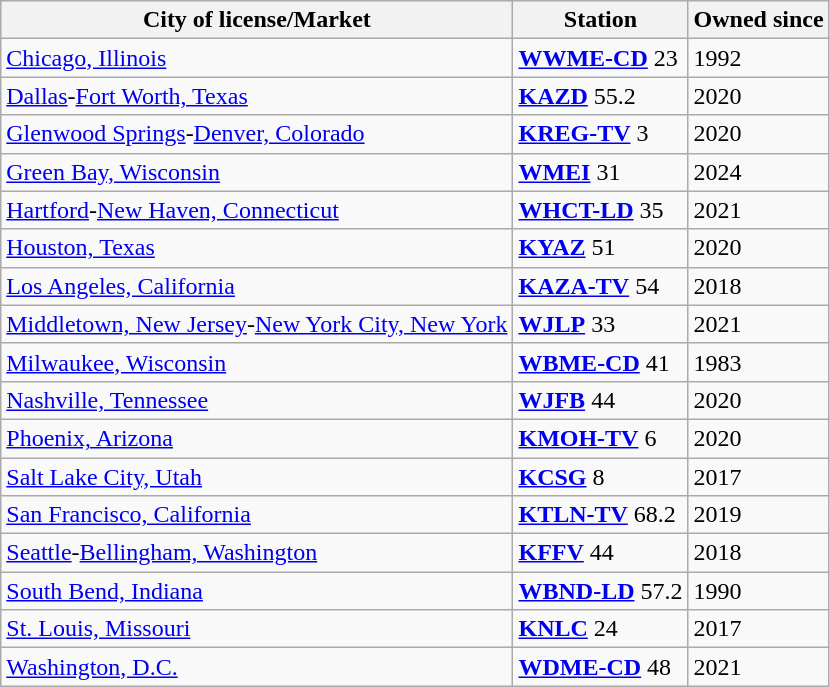<table class="wikitable sortable">
<tr>
<th>City of license/Market</th>
<th>Station</th>
<th>Owned since</th>
</tr>
<tr style="vertical-align: top; text-align: left;">
<td><a href='#'>Chicago, Illinois</a></td>
<td><strong><a href='#'>WWME-CD</a></strong> 23</td>
<td>1992</td>
</tr>
<tr style="vertical-align: top; text-align: left;">
<td><a href='#'>Dallas</a>-<a href='#'>Fort Worth, Texas</a></td>
<td><strong><a href='#'>KAZD</a></strong> 55.2</td>
<td>2020</td>
</tr>
<tr style="vertical-align: top; text-align: left;">
<td><a href='#'>Glenwood Springs</a>-<a href='#'>Denver, Colorado</a></td>
<td><strong><a href='#'>KREG-TV</a></strong> 3</td>
<td>2020</td>
</tr>
<tr style="vertical-align: top; text-align: left;">
<td><a href='#'>Green Bay, Wisconsin</a></td>
<td><strong><a href='#'>WMEI</a></strong> 31</td>
<td>2024</td>
</tr>
<tr style="vertical-align: top; text-align: left;">
<td><a href='#'>Hartford</a>-<a href='#'>New Haven, Connecticut</a></td>
<td><strong><a href='#'>WHCT-LD</a></strong> 35</td>
<td>2021</td>
</tr>
<tr style="vertical-align: top; text-align: left;">
<td><a href='#'>Houston, Texas</a></td>
<td><strong><a href='#'>KYAZ</a></strong> 51</td>
<td>2020</td>
</tr>
<tr style="vertical-align: top; text-align: left;">
<td><a href='#'>Los Angeles, California</a></td>
<td><strong><a href='#'>KAZA-TV</a></strong> 54</td>
<td>2018</td>
</tr>
<tr style="vertical-align: top; text-align: left;">
<td><a href='#'>Middletown, New Jersey</a>-<a href='#'>New York City, New York</a></td>
<td><strong><a href='#'>WJLP</a></strong> 33</td>
<td>2021</td>
</tr>
<tr style="vertical-align: top; text-align: left;">
<td><a href='#'>Milwaukee, Wisconsin</a></td>
<td><strong><a href='#'>WBME-CD</a></strong> 41</td>
<td>1983</td>
</tr>
<tr style="vertical-align: top; text-align: left;">
<td><a href='#'>Nashville, Tennessee</a></td>
<td><strong><a href='#'>WJFB</a></strong> 44</td>
<td>2020</td>
</tr>
<tr style="vertical-align: top; text-align: left;">
<td><a href='#'>Phoenix, Arizona</a></td>
<td><strong><a href='#'>KMOH-TV</a></strong> 6</td>
<td>2020</td>
</tr>
<tr style="vertical-align: top; text-align: left;">
<td><a href='#'>Salt Lake City, Utah</a></td>
<td><strong><a href='#'>KCSG</a></strong> 8</td>
<td>2017</td>
</tr>
<tr style="vertical-align: top; text-align: left;">
<td><a href='#'>San Francisco, California</a></td>
<td><strong><a href='#'>KTLN-TV</a></strong> 68.2</td>
<td>2019</td>
</tr>
<tr style="vertical-align: top; text-align: left;">
<td><a href='#'>Seattle</a>-<a href='#'>Bellingham, Washington</a></td>
<td><strong><a href='#'>KFFV</a></strong> 44</td>
<td>2018</td>
</tr>
<tr style="vertical-align: top; text-align: left;">
<td><a href='#'>South Bend, Indiana</a></td>
<td><strong><a href='#'>WBND-LD</a></strong> 57.2</td>
<td>1990</td>
</tr>
<tr style="vertical-align: top; text-align: left;">
<td><a href='#'>St. Louis, Missouri</a></td>
<td><strong><a href='#'>KNLC</a></strong> 24</td>
<td>2017</td>
</tr>
<tr style="vertical-align: top; text-align: left;">
<td><a href='#'>Washington, D.C.</a></td>
<td><strong><a href='#'>WDME-CD</a></strong> 48</td>
<td>2021</td>
</tr>
</table>
